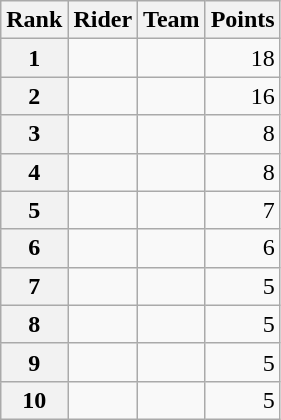<table class="wikitable" margin-bottom:0;">
<tr>
<th scope="col">Rank</th>
<th scope="col">Rider</th>
<th scope="col">Team</th>
<th scope="col">Points</th>
</tr>
<tr>
<th scope="row">1</th>
<td> </td>
<td></td>
<td align="right">18</td>
</tr>
<tr>
<th scope="row">2</th>
<td></td>
<td></td>
<td align="right">16</td>
</tr>
<tr>
<th scope="row">3</th>
<td></td>
<td></td>
<td align="right">8</td>
</tr>
<tr>
<th scope="row">4</th>
<td></td>
<td></td>
<td align="right">8</td>
</tr>
<tr>
<th scope="row">5</th>
<td></td>
<td></td>
<td align="right">7</td>
</tr>
<tr>
<th scope="row">6</th>
<td></td>
<td></td>
<td align="right">6</td>
</tr>
<tr>
<th scope="row">7</th>
<td> </td>
<td></td>
<td align="right">5</td>
</tr>
<tr>
<th scope="row">8</th>
<td></td>
<td></td>
<td align="right">5</td>
</tr>
<tr>
<th scope="row">9</th>
<td></td>
<td></td>
<td align="right">5</td>
</tr>
<tr>
<th scope="row">10</th>
<td></td>
<td></td>
<td align="right">5</td>
</tr>
</table>
